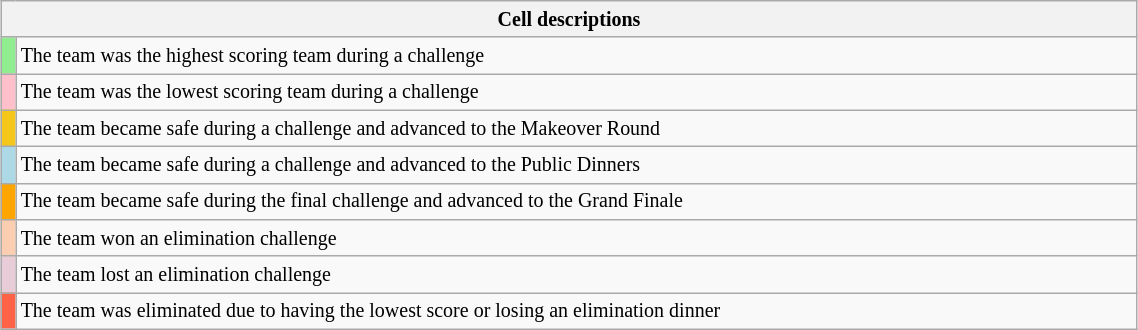<table class="wikitable" style="margin: auto; text-align: left; font-size: 10pt; line-height:18px; width:60%">
<tr>
<th colspan="2">Cell descriptions</th>
</tr>
<tr>
<td style="background:lightgreen; text-align:center"></td>
<td>The team was the highest scoring team during a challenge</td>
</tr>
<tr>
<td style="background:pink; text-align:center"></td>
<td>The team was the lowest scoring team during a challenge</td>
</tr>
<tr>
<td style="background:#F5C71A; text-align:center"></td>
<td>The team became safe during a challenge and advanced to the Makeover Round</td>
</tr>
<tr>
<td style="background:lightblue; text-align:center"></td>
<td>The team became safe during a challenge and advanced to the Public Dinners</td>
</tr>
<tr>
<td style="background:orange; text-align:center"></td>
<td>The team became safe during the final challenge and advanced to the Grand Finale</td>
</tr>
<tr>
<td style="background:#FBCEB1; text-align:center"></td>
<td>The team won an elimination challenge</td>
</tr>
<tr>
<td style="background:#E8CCD7; text-align:center"></td>
<td>The team lost an elimination challenge</td>
</tr>
<tr>
<td style="background:tomato; text-align:center"></td>
<td>The team was eliminated due to having the lowest score or losing an elimination dinner</td>
</tr>
</table>
